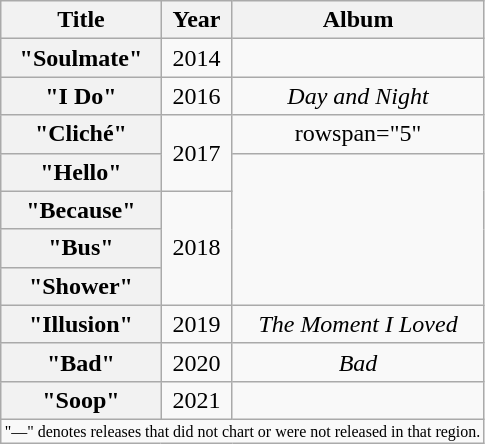<table class="wikitable plainrowheaders" style="text-align:center;">
<tr>
<th scope="col" rowspan="1">Title</th>
<th scope="col" rowspan="1">Year</th>
<th scope="col" rowspan="1">Album</th>
</tr>
<tr>
<th scope="row">"Soulmate" <br></th>
<td>2014</td>
<td></td>
</tr>
<tr>
<th scope="row">"I Do"</th>
<td>2016</td>
<td><em>Day and Night</em></td>
</tr>
<tr>
<th scope="row">"Cliché" <br></th>
<td rowspan="2">2017</td>
<td>rowspan="5" </td>
</tr>
<tr>
<th scope="row">"Hello" <br></th>
</tr>
<tr>
<th scope="row">"Because"</th>
<td rowspan="3">2018</td>
</tr>
<tr>
<th scope="row">"Bus"</th>
</tr>
<tr>
<th scope="row">"Shower" </th>
</tr>
<tr>
<th scope="row">"Illusion"</th>
<td>2019</td>
<td><em>The Moment I Loved</em></td>
</tr>
<tr>
<th scope="row">"Bad" </th>
<td>2020</td>
<td><em>Bad</em></td>
</tr>
<tr>
<th scope="row">"Soop" </th>
<td>2021</td>
<td></td>
</tr>
<tr>
<td colspan="3" style="text-align:center; font-size:8pt;">"—" denotes releases that did not chart or were not released in that region.</td>
</tr>
</table>
